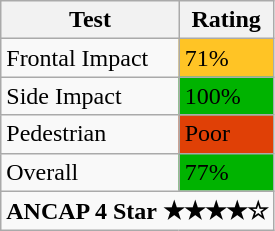<table class="wikitable">
<tr>
<th>Test</th>
<th>Rating</th>
</tr>
<tr>
<td>Frontal Impact</td>
<td style="background: #ffc425">71%</td>
</tr>
<tr>
<td>Side Impact</td>
<td style="background: #00b300">100%</td>
</tr>
<tr>
<td>Pedestrian</td>
<td style="background: #e04006">Poor</td>
</tr>
<tr>
<td>Overall</td>
<td style="background: #00b300">77%</td>
</tr>
<tr>
<td colspan="2"><strong>ANCAP 4 Star ★★★★☆</strong></td>
</tr>
</table>
